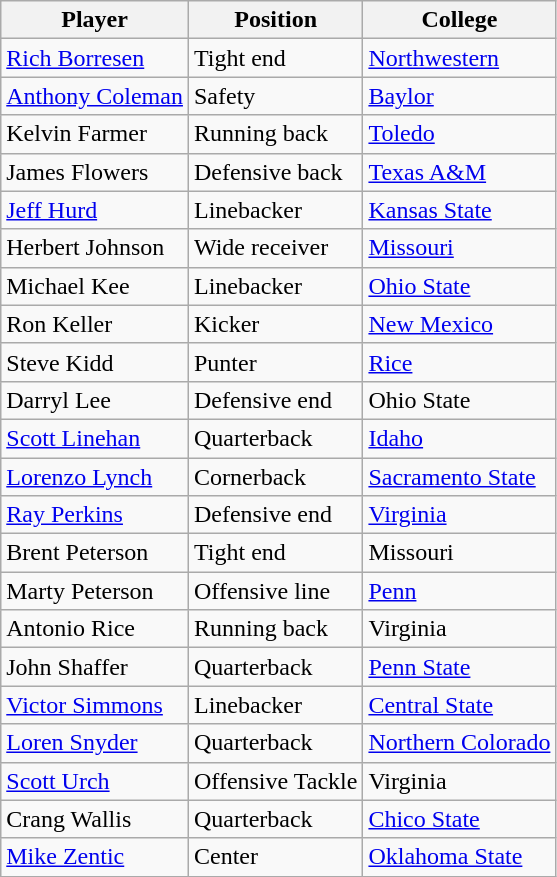<table class="wikitable">
<tr>
<th>Player</th>
<th>Position</th>
<th>College</th>
</tr>
<tr>
<td><a href='#'>Rich Borresen</a></td>
<td>Tight end</td>
<td><a href='#'>Northwestern</a></td>
</tr>
<tr>
<td><a href='#'>Anthony Coleman</a></td>
<td>Safety</td>
<td><a href='#'>Baylor</a></td>
</tr>
<tr>
<td>Kelvin Farmer</td>
<td>Running back</td>
<td><a href='#'>Toledo</a></td>
</tr>
<tr>
<td>James Flowers</td>
<td>Defensive back</td>
<td><a href='#'>Texas A&M</a></td>
</tr>
<tr>
<td><a href='#'>Jeff Hurd</a></td>
<td>Linebacker</td>
<td><a href='#'>Kansas State</a></td>
</tr>
<tr>
<td>Herbert Johnson</td>
<td>Wide receiver</td>
<td><a href='#'>Missouri</a></td>
</tr>
<tr>
<td>Michael Kee</td>
<td>Linebacker</td>
<td><a href='#'>Ohio State</a></td>
</tr>
<tr>
<td>Ron Keller</td>
<td>Kicker</td>
<td><a href='#'>New Mexico</a></td>
</tr>
<tr>
<td>Steve Kidd</td>
<td>Punter</td>
<td><a href='#'>Rice</a></td>
</tr>
<tr>
<td>Darryl Lee</td>
<td>Defensive end</td>
<td>Ohio State</td>
</tr>
<tr>
<td><a href='#'>Scott Linehan</a></td>
<td>Quarterback</td>
<td><a href='#'>Idaho</a></td>
</tr>
<tr>
<td><a href='#'>Lorenzo Lynch</a></td>
<td>Cornerback</td>
<td><a href='#'>Sacramento State</a></td>
</tr>
<tr>
<td><a href='#'>Ray Perkins</a></td>
<td>Defensive end</td>
<td><a href='#'>Virginia</a></td>
</tr>
<tr>
<td>Brent Peterson</td>
<td>Tight end</td>
<td>Missouri</td>
</tr>
<tr>
<td>Marty Peterson</td>
<td>Offensive line</td>
<td><a href='#'>Penn</a></td>
</tr>
<tr>
<td>Antonio Rice</td>
<td>Running back</td>
<td>Virginia</td>
</tr>
<tr>
<td>John Shaffer</td>
<td>Quarterback</td>
<td><a href='#'>Penn State</a></td>
</tr>
<tr>
<td><a href='#'>Victor Simmons</a></td>
<td>Linebacker</td>
<td><a href='#'>Central State</a></td>
</tr>
<tr>
<td><a href='#'>Loren Snyder</a></td>
<td>Quarterback</td>
<td><a href='#'>Northern Colorado</a></td>
</tr>
<tr>
<td><a href='#'>Scott Urch</a></td>
<td>Offensive Tackle</td>
<td>Virginia</td>
</tr>
<tr>
<td>Crang Wallis</td>
<td>Quarterback</td>
<td><a href='#'>Chico State</a></td>
</tr>
<tr>
<td><a href='#'>Mike Zentic</a></td>
<td>Center</td>
<td><a href='#'>Oklahoma State</a></td>
</tr>
</table>
